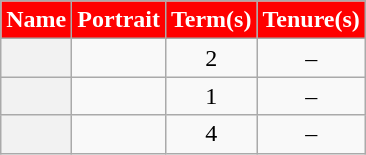<table class="wikitable sortable" style="text-align:center">
<tr align=center>
<th Style="background-color:#FF0000; color:white">Name</th>
<th Style="background-color:#FF0000; color:white">Portrait</th>
<th Style="background-color:#FF0000; color:white">Term(s)</th>
<th Style="background-color:#FF0000; color:white">Tenure(s)</th>
</tr>
<tr>
<th scope=row></th>
<td></td>
<td>2</td>
<td> –  </td>
</tr>
<tr>
<th scope=row></th>
<td></td>
<td>1</td>
<td> –  </td>
</tr>
<tr>
<th scope=row></th>
<td></td>
<td>4</td>
<td> –  </td>
</tr>
</table>
